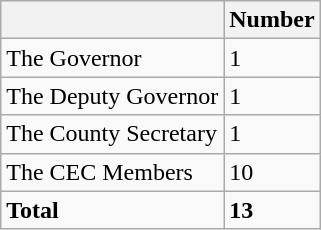<table class="wikitable">
<tr>
<th></th>
<th>Number</th>
</tr>
<tr>
<td>The Governor</td>
<td>1</td>
</tr>
<tr>
<td>The Deputy Governor</td>
<td>1</td>
</tr>
<tr>
<td>The County Secretary</td>
<td>1</td>
</tr>
<tr>
<td>The CEC Members</td>
<td>10</td>
</tr>
<tr>
<td><strong>Total</strong></td>
<td><strong>13</strong></td>
</tr>
</table>
